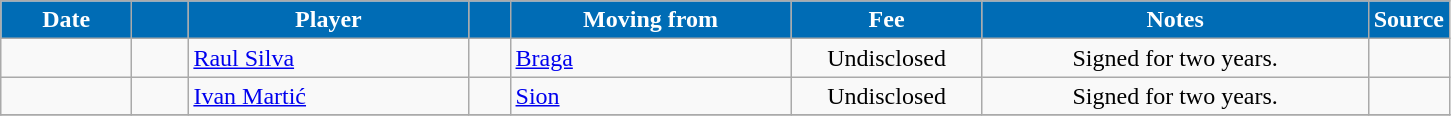<table class="wikitable sortable">
<tr>
<th style="width:80px; background:#006cb5; color: white;">Date</th>
<th style="width:30px; background:#006cb5; color: white;"></th>
<th style="width:180px; background:#006cb5; color: white;">Player</th>
<th style="width:20px; background:#006cb5; color: white;"></th>
<th style="width:180px; background:#006cb5; color: white;">Moving from</th>
<th style="width:120px; background:#006cb5; color: white;" class="unsortable">Fee</th>
<th style="width:250px; background:#006cb5; color: white;" class="unsortable">Notes</th>
<th style="width:20px; background:#006cb5; color: white;">Source</th>
</tr>
<tr>
<td></td>
<td align=center></td>
<td> <a href='#'>Raul Silva</a></td>
<td align=center></td>
<td> <a href='#'>Braga</a></td>
<td align=center>Undisclosed</td>
<td align=center>Signed for two years.</td>
<td></td>
</tr>
<tr>
<td></td>
<td align=center></td>
<td> <a href='#'>Ivan Martić</a></td>
<td align=center></td>
<td> <a href='#'>Sion</a></td>
<td align=center>Undisclosed</td>
<td align=center>Signed for two years.</td>
<td></td>
</tr>
<tr>
</tr>
</table>
